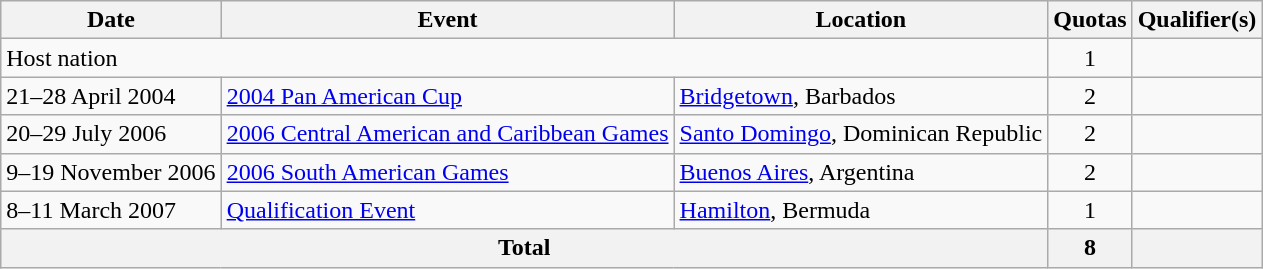<table class="wikitable">
<tr>
<th>Date</th>
<th>Event</th>
<th>Location</th>
<th>Quotas</th>
<th>Qualifier(s)</th>
</tr>
<tr>
<td colspan=3>Host nation</td>
<td align=center>1</td>
<td></td>
</tr>
<tr>
<td>21–28 April 2004</td>
<td><a href='#'>2004 Pan American Cup</a></td>
<td><a href='#'>Bridgetown</a>, Barbados</td>
<td align=center>2</td>
<td><br></td>
</tr>
<tr>
<td>20–29 July 2006</td>
<td><a href='#'>2006 Central American and Caribbean Games</a></td>
<td><a href='#'>Santo Domingo</a>, Dominican Republic</td>
<td align=center>2</td>
<td><br></td>
</tr>
<tr>
<td>9–19 November 2006</td>
<td><a href='#'>2006 South American Games</a></td>
<td><a href='#'>Buenos Aires</a>, Argentina</td>
<td align=center>2</td>
<td><br></td>
</tr>
<tr>
<td>8–11 March 2007</td>
<td><a href='#'>Qualification Event</a></td>
<td><a href='#'>Hamilton</a>, Bermuda</td>
<td align=center>1</td>
<td></td>
</tr>
<tr>
<th colspan=3>Total</th>
<th>8</th>
<th></th>
</tr>
</table>
